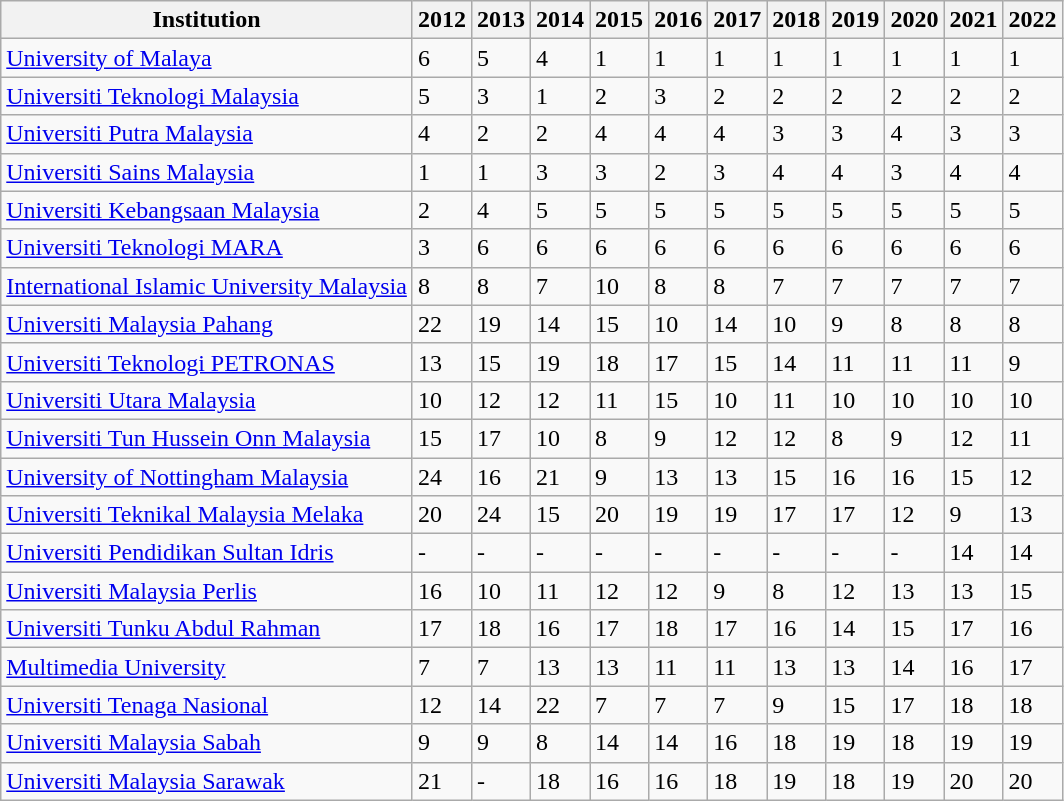<table class="sortable wikitable" border="1">
<tr>
<th>Institution</th>
<th>2012</th>
<th>2013</th>
<th>2014</th>
<th>2015</th>
<th>2016</th>
<th>2017</th>
<th>2018</th>
<th>2019</th>
<th>2020</th>
<th>2021</th>
<th>2022</th>
</tr>
<tr>
<td><a href='#'>University of Malaya</a></td>
<td>6</td>
<td>5</td>
<td>4</td>
<td>1</td>
<td>1</td>
<td>1</td>
<td>1</td>
<td>1</td>
<td>1</td>
<td>1</td>
<td>1</td>
</tr>
<tr>
<td><a href='#'>Universiti Teknologi Malaysia</a></td>
<td>5</td>
<td>3</td>
<td>1</td>
<td>2</td>
<td>3</td>
<td>2</td>
<td>2</td>
<td>2</td>
<td>2</td>
<td>2</td>
<td>2</td>
</tr>
<tr>
<td><a href='#'>Universiti Putra Malaysia</a></td>
<td>4</td>
<td>2</td>
<td>2</td>
<td>4</td>
<td>4</td>
<td>4</td>
<td>3</td>
<td>3</td>
<td>4</td>
<td>3</td>
<td>3</td>
</tr>
<tr>
<td><a href='#'>Universiti Sains Malaysia</a></td>
<td>1</td>
<td>1</td>
<td>3</td>
<td>3</td>
<td>2</td>
<td>3</td>
<td>4</td>
<td>4</td>
<td>3</td>
<td>4</td>
<td>4</td>
</tr>
<tr>
<td><a href='#'>Universiti Kebangsaan Malaysia</a></td>
<td>2</td>
<td>4</td>
<td>5</td>
<td>5</td>
<td>5</td>
<td>5</td>
<td>5</td>
<td>5</td>
<td>5</td>
<td>5</td>
<td>5</td>
</tr>
<tr>
<td><a href='#'>Universiti Teknologi MARA</a></td>
<td>3</td>
<td>6</td>
<td>6</td>
<td>6</td>
<td>6</td>
<td>6</td>
<td>6</td>
<td>6</td>
<td>6</td>
<td>6</td>
<td>6</td>
</tr>
<tr>
<td><a href='#'>International Islamic University Malaysia</a></td>
<td>8</td>
<td>8</td>
<td>7</td>
<td>10</td>
<td>8</td>
<td>8</td>
<td>7</td>
<td>7</td>
<td>7</td>
<td>7</td>
<td>7</td>
</tr>
<tr>
<td><a href='#'>Universiti Malaysia Pahang</a></td>
<td>22</td>
<td>19</td>
<td>14</td>
<td>15</td>
<td>10</td>
<td>14</td>
<td>10</td>
<td>9</td>
<td>8</td>
<td>8</td>
<td>8</td>
</tr>
<tr>
<td><a href='#'>Universiti Teknologi PETRONAS</a></td>
<td>13</td>
<td>15</td>
<td>19</td>
<td>18</td>
<td>17</td>
<td>15</td>
<td>14</td>
<td>11</td>
<td>11</td>
<td>11</td>
<td>9</td>
</tr>
<tr>
<td><a href='#'>Universiti Utara Malaysia</a></td>
<td>10</td>
<td>12</td>
<td>12</td>
<td>11</td>
<td>15</td>
<td>10</td>
<td>11</td>
<td>10</td>
<td>10</td>
<td>10</td>
<td>10</td>
</tr>
<tr>
<td><a href='#'>Universiti Tun Hussein Onn Malaysia</a></td>
<td>15</td>
<td>17</td>
<td>10</td>
<td>8</td>
<td>9</td>
<td>12</td>
<td>12</td>
<td>8</td>
<td>9</td>
<td>12</td>
<td>11</td>
</tr>
<tr>
<td><a href='#'>University of Nottingham Malaysia</a></td>
<td>24</td>
<td>16</td>
<td>21</td>
<td>9</td>
<td>13</td>
<td>13</td>
<td>15</td>
<td>16</td>
<td>16</td>
<td>15</td>
<td>12</td>
</tr>
<tr>
<td><a href='#'>Universiti Teknikal Malaysia Melaka</a></td>
<td>20</td>
<td>24</td>
<td>15</td>
<td>20</td>
<td>19</td>
<td>19</td>
<td>17</td>
<td>17</td>
<td>12</td>
<td>9</td>
<td>13</td>
</tr>
<tr>
<td><a href='#'>Universiti Pendidikan Sultan Idris</a></td>
<td>-</td>
<td>-</td>
<td>-</td>
<td>-</td>
<td>-</td>
<td>-</td>
<td>-</td>
<td>-</td>
<td>-</td>
<td>14</td>
<td>14</td>
</tr>
<tr>
<td><a href='#'>Universiti Malaysia Perlis</a></td>
<td>16</td>
<td>10</td>
<td>11</td>
<td>12</td>
<td>12</td>
<td>9</td>
<td>8</td>
<td>12</td>
<td>13</td>
<td>13</td>
<td>15</td>
</tr>
<tr>
<td><a href='#'>Universiti Tunku Abdul Rahman</a></td>
<td>17</td>
<td>18</td>
<td>16</td>
<td>17</td>
<td>18</td>
<td>17</td>
<td>16</td>
<td>14</td>
<td>15</td>
<td>17</td>
<td>16</td>
</tr>
<tr>
<td><a href='#'>Multimedia University</a></td>
<td>7</td>
<td>7</td>
<td>13</td>
<td>13</td>
<td>11</td>
<td>11</td>
<td>13</td>
<td>13</td>
<td>14</td>
<td>16</td>
<td>17</td>
</tr>
<tr>
<td><a href='#'>Universiti Tenaga Nasional</a></td>
<td>12</td>
<td>14</td>
<td>22</td>
<td>7</td>
<td>7</td>
<td>7</td>
<td>9</td>
<td>15</td>
<td>17</td>
<td>18</td>
<td>18</td>
</tr>
<tr>
<td><a href='#'>Universiti Malaysia Sabah</a></td>
<td>9</td>
<td>9</td>
<td>8</td>
<td>14</td>
<td>14</td>
<td>16</td>
<td>18</td>
<td>19</td>
<td>18</td>
<td>19</td>
<td>19</td>
</tr>
<tr>
<td><a href='#'>Universiti Malaysia Sarawak</a></td>
<td>21</td>
<td>-</td>
<td>18</td>
<td>16</td>
<td>16</td>
<td>18</td>
<td>19</td>
<td>18</td>
<td>19</td>
<td>20</td>
<td>20</td>
</tr>
</table>
